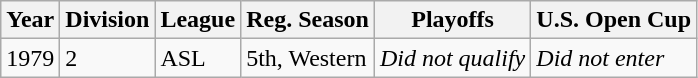<table class="wikitable">
<tr>
<th>Year</th>
<th>Division</th>
<th>League</th>
<th>Reg. Season</th>
<th>Playoffs</th>
<th>U.S. Open Cup</th>
</tr>
<tr>
<td>1979</td>
<td>2</td>
<td>ASL</td>
<td>5th, Western</td>
<td><em>Did not qualify</em></td>
<td><em>Did not enter</em></td>
</tr>
</table>
